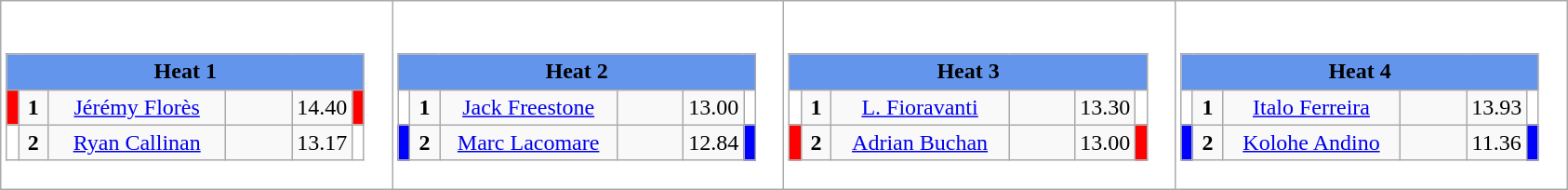<table class="wikitable" style="background:#fff;">
<tr>
<td><div><br><table class="wikitable">
<tr>
<td colspan="6"  style="text-align:center; background:#6495ed;"><strong>Heat 1</strong></td>
</tr>
<tr>
<td style="width:01px; background: #f00;"></td>
<td style="width:14px; text-align:center;"><strong>1</strong></td>
<td style="width:120px; text-align:center;"><a href='#'>Jérémy Florès</a></td>
<td style="width:40px; text-align:center;"></td>
<td style="width:20px; text-align:center;">14.40</td>
<td style="width:01px; background: #f00;"></td>
</tr>
<tr>
<td style="width:01px; background: #fff;"></td>
<td style="width:14px; text-align:center;"><strong>2</strong></td>
<td style="width:120px; text-align:center;"><a href='#'>Ryan Callinan</a></td>
<td style="width:40px; text-align:center;"></td>
<td style="width:20px; text-align:center;">13.17</td>
<td style="width:01px; background: #fff;"></td>
</tr>
</table>
</div></td>
<td><div><br><table class="wikitable">
<tr>
<td colspan="6"  style="text-align:center; background:#6495ed;"><strong>Heat 2</strong></td>
</tr>
<tr>
<td style="width:01px; background: #fff;"></td>
<td style="width:14px; text-align:center;"><strong>1</strong></td>
<td style="width:120px; text-align:center;"><a href='#'>Jack Freestone</a></td>
<td style="width:40px; text-align:center;"></td>
<td style="width:20px; text-align:center;">13.00</td>
<td style="width:01px; background: #fff;"></td>
</tr>
<tr>
<td style="width:01px; background: #00f;"></td>
<td style="width:14px; text-align:center;"><strong>2</strong></td>
<td style="width:120px; text-align:center;"><a href='#'>Marc Lacomare</a></td>
<td style="width:40px; text-align:center;"></td>
<td style="width:20px; text-align:center;">12.84</td>
<td style="width:01px; background: #00f;"></td>
</tr>
</table>
</div></td>
<td><div><br><table class="wikitable">
<tr>
<td colspan="6"  style="text-align:center; background:#6495ed;"><strong>Heat 3</strong></td>
</tr>
<tr>
<td style="width:01px; background: #fff;"></td>
<td style="width:14px; text-align:center;"><strong>1</strong></td>
<td style="width:120px; text-align:center;"><a href='#'>L. Fioravanti</a></td>
<td style="width:40px; text-align:center;"></td>
<td style="width:20px; text-align:center;">13.30</td>
<td style="width:01px; background: #fff;"></td>
</tr>
<tr>
<td style="width:01px; background: #f00;"></td>
<td style="width:14px; text-align:center;"><strong>2</strong></td>
<td style="width:120px; text-align:center;"><a href='#'>Adrian Buchan</a></td>
<td style="width:40px; text-align:center;"></td>
<td style="width:20px; text-align:center;">13.00</td>
<td style="width:01px; background: #f00;"></td>
</tr>
</table>
</div></td>
<td><div><br><table class="wikitable">
<tr>
<td colspan="6"  style="text-align:center; background:#6495ed;"><strong>Heat 4</strong></td>
</tr>
<tr>
<td style="width:01px; background: #fff;"></td>
<td style="width:14px; text-align:center;"><strong>1</strong></td>
<td style="width:120px; text-align:center;"><a href='#'>Italo Ferreira</a></td>
<td style="width:40px; text-align:center;"></td>
<td style="width:20px; text-align:center;">13.93</td>
<td style="width:01px; background: #fff;"></td>
</tr>
<tr>
<td style="width:01px; background: #00f;"></td>
<td style="width:14px; text-align:center;"><strong>2</strong></td>
<td style="width:120px; text-align:center;"><a href='#'>Kolohe Andino</a></td>
<td style="width:40px; text-align:center;"></td>
<td style="width:20px; text-align:center;">11.36</td>
<td style="width:01px; background: #00f;"></td>
</tr>
</table>
</div></td>
</tr>
</table>
